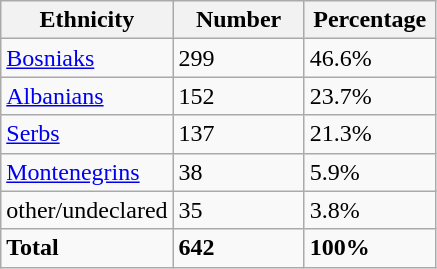<table class="wikitable">
<tr>
<th width="100px">Ethnicity</th>
<th width="80px">Number</th>
<th width="80px">Percentage</th>
</tr>
<tr>
<td><a href='#'>Bosniaks</a></td>
<td>299</td>
<td>46.6%</td>
</tr>
<tr>
<td><a href='#'>Albanians</a></td>
<td>152</td>
<td>23.7%</td>
</tr>
<tr>
<td><a href='#'>Serbs</a></td>
<td>137</td>
<td>21.3%</td>
</tr>
<tr>
<td><a href='#'>Montenegrins</a></td>
<td>38</td>
<td>5.9%</td>
</tr>
<tr>
<td>other/undeclared</td>
<td>35</td>
<td>3.8%</td>
</tr>
<tr>
<td><strong>Total</strong></td>
<td><strong>642</strong></td>
<td><strong>100%</strong></td>
</tr>
</table>
